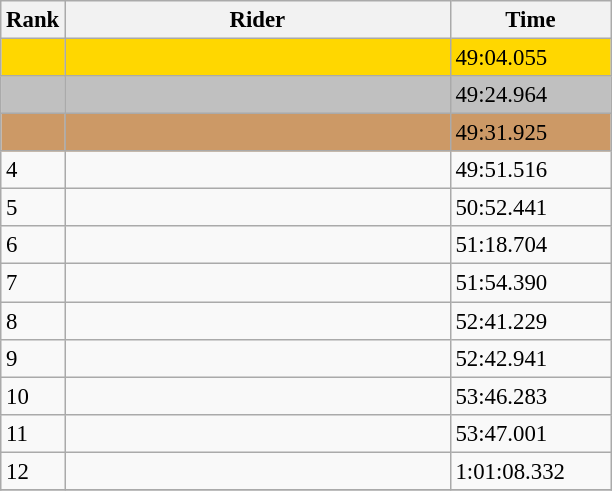<table class="wikitable" style="font-size:95%" style="width:35em;" style="text-align:center">
<tr>
<th>Rank</th>
<th width=250>Rider</th>
<th width=100>Time</th>
</tr>
<tr bgcolor=gold>
<td></td>
<td align=left></td>
<td>49:04.055</td>
</tr>
<tr bgcolor=silver>
<td></td>
<td align=left></td>
<td>49:24.964</td>
</tr>
<tr bgcolor=cc9966>
<td></td>
<td align=left></td>
<td>49:31.925</td>
</tr>
<tr>
<td>4</td>
<td align=left></td>
<td>49:51.516</td>
</tr>
<tr>
<td>5</td>
<td align=left></td>
<td>50:52.441</td>
</tr>
<tr>
<td>6</td>
<td align=left></td>
<td>51:18.704</td>
</tr>
<tr>
<td>7</td>
<td align=left></td>
<td>51:54.390</td>
</tr>
<tr>
<td>8</td>
<td align=left></td>
<td>52:41.229</td>
</tr>
<tr>
<td>9</td>
<td align=left></td>
<td>52:42.941</td>
</tr>
<tr>
<td>10</td>
<td align=left></td>
<td>53:46.283</td>
</tr>
<tr>
<td>11</td>
<td align=left></td>
<td>53:47.001</td>
</tr>
<tr>
<td>12</td>
<td align=left></td>
<td>1:01:08.332</td>
</tr>
<tr>
</tr>
</table>
